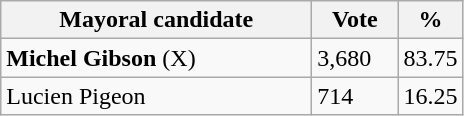<table class="wikitable">
<tr>
<th bgcolor="#DDDDFF" width="200px">Mayoral candidate</th>
<th bgcolor="#DDDDFF" width="50px">Vote</th>
<th bgcolor="#DDDDFF"  width="30px">%</th>
</tr>
<tr>
<td><strong>Michel Gibson</strong> (X)</td>
<td>3,680</td>
<td>83.75</td>
</tr>
<tr>
<td>Lucien Pigeon</td>
<td>714</td>
<td>16.25</td>
</tr>
</table>
